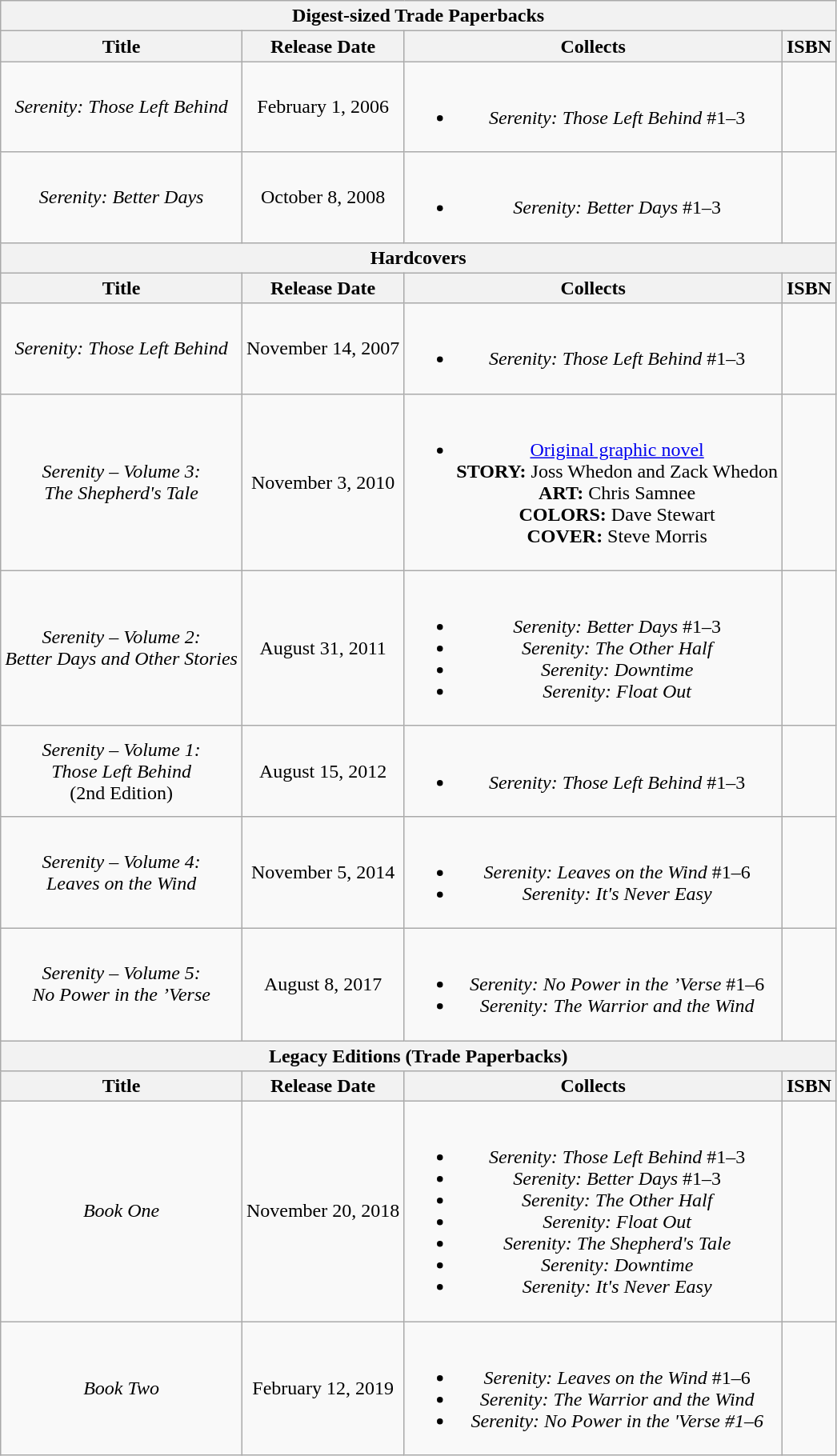<table class="wikitable" style="text-align: center">
<tr>
<th colspan=4><strong>Digest-sized Trade Paperbacks</strong></th>
</tr>
<tr>
<th>Title</th>
<th>Release Date</th>
<th>Collects</th>
<th>ISBN</th>
</tr>
<tr>
<td><em>Serenity: Those Left Behind</em></td>
<td>February 1, 2006</td>
<td><br><ul><li><em>Serenity: Those Left Behind</em> #1–3</li></ul></td>
<td></td>
</tr>
<tr>
<td><em>Serenity: Better Days</em></td>
<td>October 8, 2008</td>
<td><br><ul><li><em>Serenity: Better Days</em> #1–3</li></ul></td>
<td></td>
</tr>
<tr>
<th colspan=4><strong>Hardcovers</strong></th>
</tr>
<tr>
<th>Title</th>
<th>Release Date</th>
<th>Collects</th>
<th>ISBN</th>
</tr>
<tr>
<td><em>Serenity: Those Left Behind</em></td>
<td>November 14, 2007</td>
<td><br><ul><li><em>Serenity: Those Left Behind</em> #1–3</li></ul></td>
<td></td>
</tr>
<tr>
<td><em>Serenity – Volume 3:<br>The Shepherd's Tale</em></td>
<td>November 3, 2010</td>
<td><br><ul><li><a href='#'>Original graphic novel</a><br><span><strong>STORY:</strong> Joss Whedon and Zack Whedon</span><br><span><strong>ART:</strong> Chris Samnee</span><br><span><strong>COLORS:</strong> Dave Stewart</span><br><span><strong>COVER:</strong> Steve Morris</span></li></ul></td>
<td></td>
</tr>
<tr>
<td><em>Serenity – Volume 2:<br>Better Days and Other Stories</em></td>
<td>August 31, 2011</td>
<td><br><ul><li><em>Serenity: Better Days</em> #1–3</li><li><em>Serenity: The Other Half</em></li><li><em>Serenity: Downtime</em></li><li><em>Serenity: Float Out</em></li></ul></td>
<td></td>
</tr>
<tr>
<td><em>Serenity – Volume 1:<br>Those Left Behind</em><br>(2nd Edition)</td>
<td>August 15, 2012</td>
<td><br><ul><li><em>Serenity: Those Left Behind</em> #1–3</li></ul></td>
<td></td>
</tr>
<tr>
<td><em>Serenity – Volume 4:<br>Leaves on the Wind</em></td>
<td>November 5, 2014</td>
<td><br><ul><li><em>Serenity: Leaves on the Wind</em> #1–6</li><li><em>Serenity: It's Never Easy</em></li></ul></td>
<td></td>
</tr>
<tr>
<td><em>Serenity – Volume 5:<br>No Power in the ’Verse</em></td>
<td>August 8, 2017</td>
<td><br><ul><li><em>Serenity: No Power in the ’Verse</em> #1–6</li><li><em>Serenity: The Warrior and the Wind</em></li></ul></td>
<td></td>
</tr>
<tr>
<th colspan=4><strong>Legacy Editions (Trade Paperbacks)</strong></th>
</tr>
<tr>
<th>Title</th>
<th>Release Date</th>
<th>Collects</th>
<th>ISBN</th>
</tr>
<tr>
<td><em>Book One</em></td>
<td>November 20, 2018</td>
<td><br><ul><li><em>Serenity: Those Left Behind</em> #1–3</li><li><em>Serenity: Better Days</em> #1–3</li><li><em>Serenity: The Other Half</em></li><li><em>Serenity: Float Out</em></li><li><em>Serenity: The Shepherd's Tale</em></li><li><em>Serenity: Downtime</em></li><li><em>Serenity: It's Never Easy</em></li></ul></td>
<td></td>
</tr>
<tr>
<td><em>Book Two</em></td>
<td>February 12, 2019</td>
<td><br><ul><li><em>Serenity: Leaves on the Wind</em> #1–6</li><li><em>Serenity: The Warrior and the Wind</em></li><li><em>Serenity: No Power in the 'Verse #1–6</em></li></ul></td>
<td></td>
</tr>
</table>
